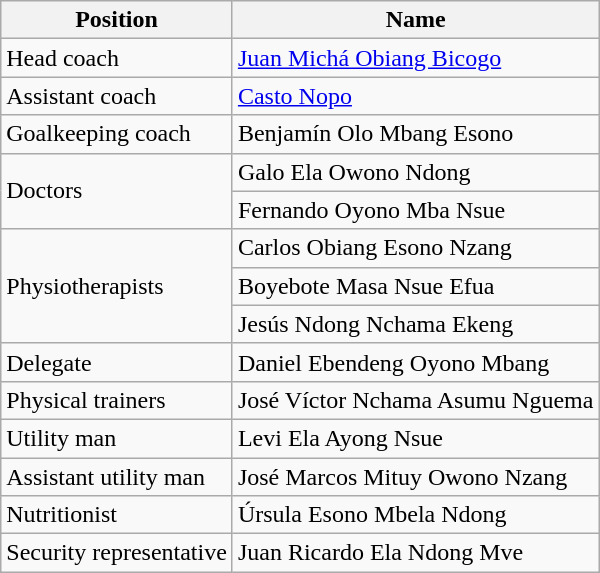<table class="wikitable sortable" style="text-align:center">
<tr>
<th>Position</th>
<th>Name</th>
</tr>
<tr>
<td style="text-align:left;">Head coach</td>
<td style="text-align:left;"> <a href='#'>Juan Michá Obiang Bicogo</a></td>
</tr>
<tr>
<td style="text-align:left;">Assistant coach</td>
<td style="text-align:left;"> <a href='#'>Casto Nopo</a></td>
</tr>
<tr>
<td style="text-align:left;">Goalkeeping coach</td>
<td style="text-align:left;"> Benjamín Olo Mbang Esono</td>
</tr>
<tr>
<td style="text-align:left;" rowspan=2>Doctors</td>
<td style="text-align:left;"> Galo Ela Owono Ndong</td>
</tr>
<tr>
<td style="text-align:left;"> Fernando Oyono Mba Nsue</td>
</tr>
<tr>
<td style="text-align:left;" rowspan=3>Physiotherapists</td>
<td style="text-align:left;"> Carlos Obiang Esono Nzang</td>
</tr>
<tr>
<td style="text-align:left;"> Boyebote Masa Nsue Efua</td>
</tr>
<tr>
<td style="text-align:left;"> Jesús Ndong Nchama Ekeng</td>
</tr>
<tr>
<td style="text-align:left;">Delegate</td>
<td style="text-align:left;"> Daniel Ebendeng Oyono Mbang</td>
</tr>
<tr>
<td style="text-align:left;">Physical trainers</td>
<td style="text-align:left;"> José Víctor Nchama Asumu Nguema</td>
</tr>
<tr>
<td style="text-align:left;">Utility man</td>
<td style="text-align:left;"> Levi Ela Ayong Nsue</td>
</tr>
<tr>
<td style="text-align:left;">Assistant utility man</td>
<td style="text-align:left;"> José Marcos Mituy Owono Nzang</td>
</tr>
<tr>
<td style="text-align:left;">Nutritionist</td>
<td style="text-align:left;"> Úrsula Esono Mbela Ndong</td>
</tr>
<tr>
<td style="text-align:left;">Security representative</td>
<td style="text-align:left;"> Juan Ricardo Ela Ndong Mve</td>
</tr>
</table>
